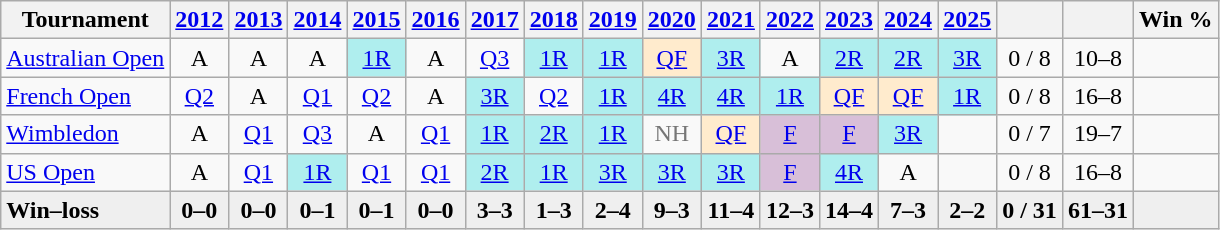<table class=wikitable style=text-align:center>
<tr>
<th>Tournament</th>
<th><a href='#'>2012</a></th>
<th><a href='#'>2013</a></th>
<th><a href='#'>2014</a></th>
<th><a href='#'>2015</a></th>
<th><a href='#'>2016</a></th>
<th><a href='#'>2017</a></th>
<th><a href='#'>2018</a></th>
<th><a href='#'>2019</a></th>
<th><a href='#'>2020</a></th>
<th><a href='#'>2021</a></th>
<th><a href='#'>2022</a></th>
<th><a href='#'>2023</a></th>
<th><a href='#'>2024</a></th>
<th><a href='#'>2025</a></th>
<th></th>
<th></th>
<th>Win %</th>
</tr>
<tr>
<td align="left"><a href='#'>Australian Open</a></td>
<td>A</td>
<td>A</td>
<td>A</td>
<td bgcolor=afeeee><a href='#'>1R</a></td>
<td>A</td>
<td><a href='#'>Q3</a></td>
<td bgcolor=afeeee><a href='#'>1R</a></td>
<td bgcolor=afeeee><a href='#'>1R</a></td>
<td bgcolor=ffebcd><a href='#'>QF</a></td>
<td bgcolor=afeeee><a href='#'>3R</a></td>
<td>A</td>
<td bgcolor=afeeee><a href='#'>2R</a></td>
<td bgcolor=afeeee><a href='#'>2R</a></td>
<td bgcolor=afeeee><a href='#'>3R</a></td>
<td>0 / 8</td>
<td>10–8</td>
<td></td>
</tr>
<tr>
<td align="left"><a href='#'>French Open</a></td>
<td><a href='#'>Q2</a></td>
<td>A</td>
<td><a href='#'>Q1</a></td>
<td><a href='#'>Q2</a></td>
<td>A</td>
<td bgcolor=afeeee><a href='#'>3R</a></td>
<td><a href='#'>Q2</a></td>
<td bgcolor=afeeee><a href='#'>1R</a></td>
<td bgcolor=afeeee><a href='#'>4R</a></td>
<td bgcolor=afeeee><a href='#'>4R</a></td>
<td bgcolor=afeeee><a href='#'>1R</a></td>
<td bgcolor=ffebcd><a href='#'>QF</a></td>
<td bgcolor=ffebcd><a href='#'>QF</a></td>
<td bgcolor=afeeee><a href='#'>1R</a></td>
<td>0 / 8</td>
<td>16–8</td>
<td></td>
</tr>
<tr>
<td align="left"><a href='#'>Wimbledon</a></td>
<td>A</td>
<td><a href='#'>Q1</a></td>
<td><a href='#'>Q3</a></td>
<td>A</td>
<td><a href='#'>Q1</a></td>
<td bgcolor=afeeee><a href='#'>1R</a></td>
<td bgcolor=afeeee><a href='#'>2R</a></td>
<td bgcolor=afeeee><a href='#'>1R</a></td>
<td style="color:#767676;">NH</td>
<td bgcolor=ffebcd><a href='#'>QF</a></td>
<td bgcolor=thistle><a href='#'>F</a></td>
<td bgcolor=thistle><a href='#'>F</a></td>
<td bgcolor=afeeee><a href='#'>3R</a></td>
<td><a href='#'></a></td>
<td>0 / 7</td>
<td>19–7</td>
<td></td>
</tr>
<tr>
<td align="left"><a href='#'>US Open</a></td>
<td>A</td>
<td><a href='#'>Q1</a></td>
<td bgcolor=afeeee><a href='#'>1R</a></td>
<td><a href='#'>Q1</a></td>
<td><a href='#'>Q1</a></td>
<td bgcolor=afeeee><a href='#'>2R</a></td>
<td bgcolor=afeeee><a href='#'>1R</a></td>
<td bgcolor=afeeee><a href='#'>3R</a></td>
<td bgcolor=afeeee><a href='#'>3R</a></td>
<td bgcolor=afeeee><a href='#'>3R</a></td>
<td bgcolor=thistle><a href='#'>F</a></td>
<td bgcolor=afeeee><a href='#'>4R</a></td>
<td>A</td>
<td><a href='#'></a></td>
<td>0 / 8</td>
<td>16–8</td>
<td></td>
</tr>
<tr style="background:#efefef; font-weight:bold;">
<td align="left">Win–loss</td>
<td>0–0</td>
<td>0–0</td>
<td>0–1</td>
<td>0–1</td>
<td>0–0</td>
<td>3–3</td>
<td>1–3</td>
<td>2–4</td>
<td>9–3</td>
<td>11–4</td>
<td>12–3</td>
<td>14–4</td>
<td>7–3</td>
<td>2–2</td>
<td>0 / 31</td>
<td>61–31</td>
<td></td>
</tr>
</table>
